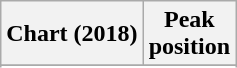<table class="wikitable sortable plainrowheaders" style="text-align:center">
<tr>
<th scope="col">Chart (2018)</th>
<th scope="col">Peak<br> position</th>
</tr>
<tr>
</tr>
<tr>
</tr>
</table>
